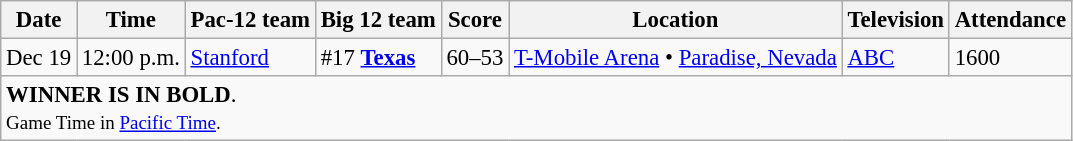<table class="wikitable" style="font-size: 95%">
<tr>
<th>Date</th>
<th>Time</th>
<th>Pac-12 team</th>
<th>Big 12 team</th>
<th>Score</th>
<th>Location</th>
<th>Television</th>
<th>Attendance</th>
</tr>
<tr>
<td>Dec 19</td>
<td>12:00 p.m.</td>
<td><a href='#'>Stanford</a></td>
<td>#17 <strong><a href='#'>Texas</a></strong></td>
<td>60–53</td>
<td><a href='#'>T-Mobile Arena</a> • <a href='#'>Paradise, Nevada</a></td>
<td><a href='#'>ABC</a></td>
<td>1600</td>
</tr>
<tr>
<td colspan=8><strong>WINNER IS IN BOLD</strong>.<br><small>Game Time in <a href='#'>Pacific Time</a>.</small></td>
</tr>
</table>
